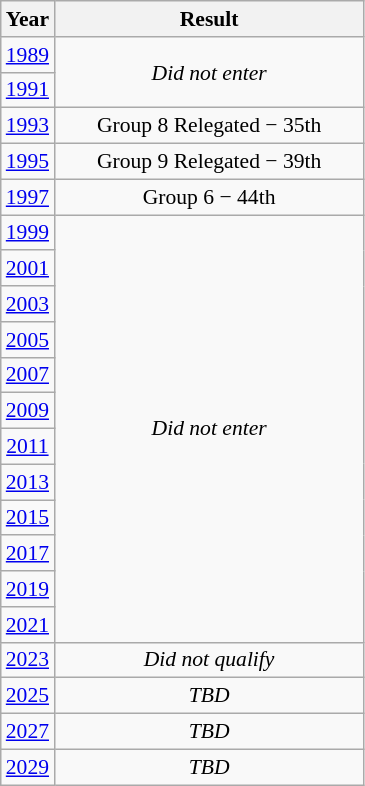<table class="wikitable" style="text-align: center; font-size:90%">
<tr>
<th>Year</th>
<th style="width:200px">Result</th>
</tr>
<tr>
<td> <a href='#'>1989</a></td>
<td rowspan="2"><em>Did not enter</em></td>
</tr>
<tr>
<td> <a href='#'>1991</a></td>
</tr>
<tr>
<td> <a href='#'>1993</a></td>
<td>Group 8 Relegated − 35th</td>
</tr>
<tr>
<td> <a href='#'>1995</a></td>
<td>Group 9 Relegated − 39th</td>
</tr>
<tr>
<td> <a href='#'>1997</a></td>
<td>Group 6 − 44th</td>
</tr>
<tr>
<td> <a href='#'>1999</a></td>
<td rowspan="12"><em>Did not enter</em></td>
</tr>
<tr>
<td> <a href='#'>2001</a></td>
</tr>
<tr>
<td> <a href='#'>2003</a></td>
</tr>
<tr>
<td> <a href='#'>2005</a></td>
</tr>
<tr>
<td> <a href='#'>2007</a></td>
</tr>
<tr>
<td> <a href='#'>2009</a></td>
</tr>
<tr>
<td> <a href='#'>2011</a></td>
</tr>
<tr>
<td> <a href='#'>2013</a></td>
</tr>
<tr>
<td> <a href='#'>2015</a></td>
</tr>
<tr>
<td> <a href='#'>2017</a></td>
</tr>
<tr>
<td> <a href='#'>2019</a></td>
</tr>
<tr>
<td> <a href='#'>2021</a></td>
</tr>
<tr>
<td> <a href='#'>2023</a></td>
<td><em>Did not qualify</em></td>
</tr>
<tr>
<td> <a href='#'>2025</a></td>
<td><em>TBD</em></td>
</tr>
<tr>
<td> <a href='#'>2027</a></td>
<td><em>TBD</em></td>
</tr>
<tr>
<td> <a href='#'>2029</a></td>
<td><em>TBD</em></td>
</tr>
</table>
